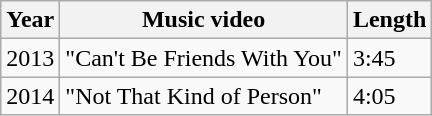<table class="wikitable">
<tr>
<th>Year</th>
<th>Music video</th>
<th>Length</th>
</tr>
<tr>
<td>2013</td>
<td>"Can't Be Friends With You"</td>
<td>3:45</td>
</tr>
<tr>
<td>2014</td>
<td>"Not That Kind of Person"</td>
<td>4:05</td>
</tr>
</table>
